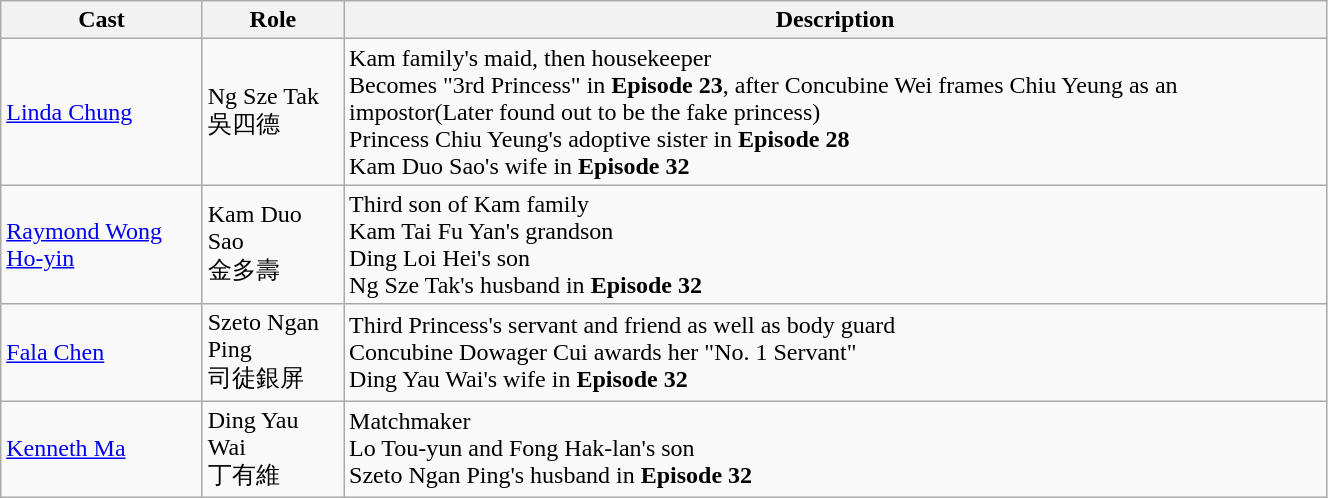<table class="wikitable" width="70%">
<tr>
<th>Cast</th>
<th>Role</th>
<th>Description</th>
</tr>
<tr>
<td><a href='#'>Linda Chung</a></td>
<td>Ng Sze Tak <br> 吳四德</td>
<td>Kam family's maid, then housekeeper <br> Becomes "3rd Princess" in <strong>Episode 23</strong>, after Concubine Wei frames Chiu Yeung as an impostor(Later found out to be the fake princess) <br> Princess Chiu Yeung's adoptive sister in <strong>Episode 28</strong> <br> Kam Duo Sao's wife in <strong>Episode 32</strong></td>
</tr>
<tr>
<td><a href='#'>Raymond Wong Ho-yin</a></td>
<td>Kam Duo Sao <br> 金多壽</td>
<td>Third son of Kam family <br> Kam Tai Fu Yan's grandson <br> Ding Loi Hei's son <br> Ng Sze Tak's husband in <strong>Episode 32</strong></td>
</tr>
<tr>
<td><a href='#'>Fala Chen</a></td>
<td>Szeto Ngan Ping <br> 司徒銀屏</td>
<td>Third Princess's servant and friend as well as body guard <br> Concubine Dowager Cui awards her "No. 1 Servant" <br> Ding Yau Wai's wife in <strong>Episode 32</strong></td>
</tr>
<tr>
<td><a href='#'>Kenneth Ma</a></td>
<td>Ding Yau Wai<br> 丁有維</td>
<td>Matchmaker <br> Lo Tou-yun and Fong Hak-lan's son <br> Szeto Ngan Ping's husband in <strong>Episode 32</strong></td>
</tr>
</table>
